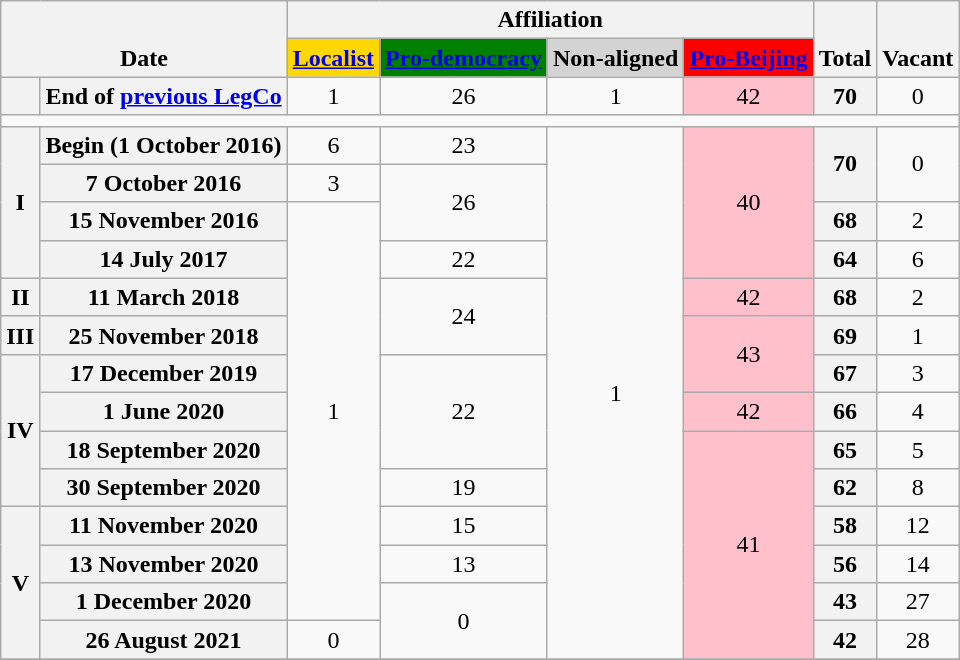<table class="wikitable" style="text-align:center">
<tr style="vertical-align:bottom">
<th rowspan=2 colspan=2>Date</th>
<th colspan=4>Affiliation</th>
<th rowspan=2>Total</th>
<th rowspan=2>Vacant</th>
</tr>
<tr style="height:5px">
<th style="background-color:Gold"><a href='#'><span>Localist</span></a></th>
<th style="background-color:Green"><a href='#'><span>Pro-democracy</span></a></th>
<th style="background-color:LightGray">Non-aligned</th>
<th style="background-color:Red"><a href='#'><span>Pro-Beijing</span></a></th>
</tr>
<tr>
<th></th>
<th>End of <a href='#'>previous LegCo</a></th>
<td>1</td>
<td>26</td>
<td>1</td>
<td bgcolor="pink">42</td>
<th>70</th>
<td>0</td>
</tr>
<tr>
<td colspan=9></td>
</tr>
<tr>
<th rowspan=4>I</th>
<th>Begin (1 October 2016)</th>
<td>6</td>
<td>23</td>
<td rowspan=14>1</td>
<td rowspan=4 bgcolor="pink">40</td>
<th rowspan=2>70</th>
<td rowspan=2>0</td>
</tr>
<tr>
<th>7 October 2016</th>
<td>3</td>
<td rowspan=2>26</td>
</tr>
<tr>
<th>15 November 2016</th>
<td rowspan=11>1</td>
<th>68</th>
<td>2</td>
</tr>
<tr>
<th>14 July 2017</th>
<td>22</td>
<th>64</th>
<td>6</td>
</tr>
<tr>
<th>II</th>
<th>11 March 2018</th>
<td rowspan=2>24</td>
<td bgcolor="pink">42</td>
<th>68</th>
<td>2</td>
</tr>
<tr>
<th>III</th>
<th>25 November 2018</th>
<td rowspan=2 bgcolor="pink">43</td>
<th>69</th>
<td>1</td>
</tr>
<tr>
<th rowspan=4>IV</th>
<th>17 December 2019</th>
<td rowspan=3>22</td>
<th>67</th>
<td>3</td>
</tr>
<tr>
<th>1 June 2020</th>
<td bgcolor="pink">42</td>
<th>66</th>
<td>4</td>
</tr>
<tr>
<th>18 September 2020</th>
<td rowspan=6 bgcolor="pink">41</td>
<th>65</th>
<td>5</td>
</tr>
<tr>
<th>30 September 2020</th>
<td>19</td>
<th>62</th>
<td>8</td>
</tr>
<tr>
<th rowspan=4>V</th>
<th>11 November 2020</th>
<td>15</td>
<th>58</th>
<td>12</td>
</tr>
<tr>
<th>13 November 2020</th>
<td>13</td>
<th>56</th>
<td>14</td>
</tr>
<tr>
<th>1 December 2020</th>
<td rowspan=2>0</td>
<th>43</th>
<td>27</td>
</tr>
<tr>
<th>26 August 2021</th>
<td>0</td>
<th>42</th>
<td>28</td>
</tr>
<tr>
</tr>
</table>
